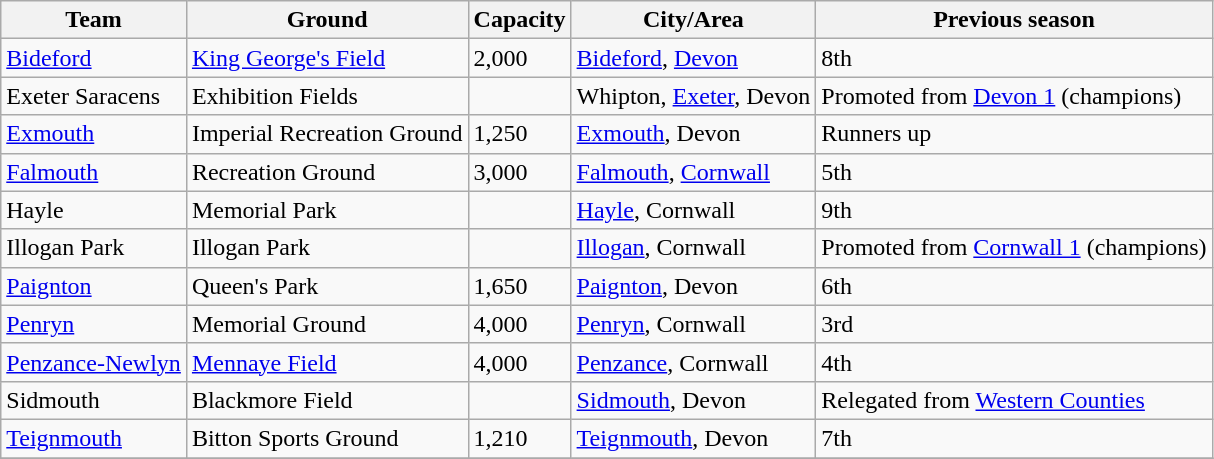<table class="wikitable sortable">
<tr>
<th>Team</th>
<th>Ground</th>
<th>Capacity</th>
<th>City/Area</th>
<th>Previous season</th>
</tr>
<tr>
<td><a href='#'>Bideford</a></td>
<td><a href='#'>King George's Field</a></td>
<td>2,000</td>
<td><a href='#'>Bideford</a>, <a href='#'>Devon</a></td>
<td>8th</td>
</tr>
<tr>
<td>Exeter Saracens</td>
<td>Exhibition Fields</td>
<td></td>
<td>Whipton, <a href='#'>Exeter</a>, Devon</td>
<td>Promoted from <a href='#'>Devon 1</a> (champions)</td>
</tr>
<tr>
<td><a href='#'>Exmouth</a></td>
<td>Imperial Recreation Ground</td>
<td>1,250</td>
<td><a href='#'>Exmouth</a>,  Devon</td>
<td>Runners up</td>
</tr>
<tr>
<td><a href='#'>Falmouth</a></td>
<td>Recreation Ground</td>
<td>3,000</td>
<td><a href='#'>Falmouth</a>, <a href='#'>Cornwall</a></td>
<td>5th</td>
</tr>
<tr>
<td>Hayle</td>
<td>Memorial Park</td>
<td></td>
<td><a href='#'>Hayle</a>, Cornwall</td>
<td>9th</td>
</tr>
<tr>
<td>Illogan Park</td>
<td>Illogan Park</td>
<td></td>
<td><a href='#'>Illogan</a>, Cornwall</td>
<td>Promoted from <a href='#'>Cornwall 1</a> (champions)</td>
</tr>
<tr>
<td><a href='#'>Paignton</a></td>
<td>Queen's Park</td>
<td>1,650</td>
<td><a href='#'>Paignton</a>, Devon</td>
<td>6th</td>
</tr>
<tr>
<td><a href='#'>Penryn</a></td>
<td>Memorial Ground</td>
<td>4,000</td>
<td><a href='#'>Penryn</a>, Cornwall</td>
<td>3rd</td>
</tr>
<tr>
<td><a href='#'>Penzance-Newlyn</a></td>
<td><a href='#'>Mennaye Field</a></td>
<td>4,000</td>
<td><a href='#'>Penzance</a>, Cornwall</td>
<td>4th</td>
</tr>
<tr>
<td>Sidmouth</td>
<td>Blackmore Field</td>
<td></td>
<td><a href='#'>Sidmouth</a>, Devon</td>
<td>Relegated from <a href='#'>Western Counties</a></td>
</tr>
<tr>
<td><a href='#'>Teignmouth</a></td>
<td>Bitton Sports Ground</td>
<td>1,210</td>
<td><a href='#'>Teignmouth</a>, Devon</td>
<td>7th</td>
</tr>
<tr>
</tr>
</table>
